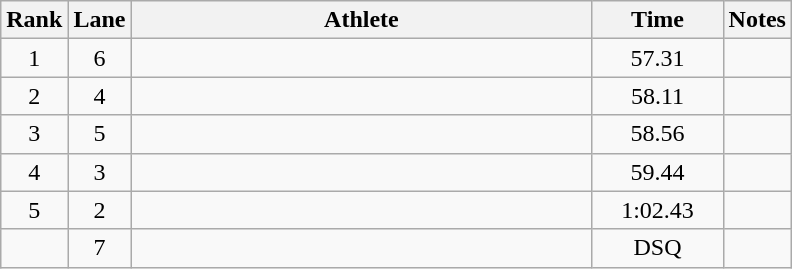<table class="wikitable" style="text-align:center">
<tr>
<th>Rank</th>
<th>Lane</th>
<th width=300>Athlete</th>
<th width=80>Time</th>
<th>Notes</th>
</tr>
<tr>
<td>1</td>
<td>6</td>
<td align=left></td>
<td>57.31</td>
<td></td>
</tr>
<tr>
<td>2</td>
<td>4</td>
<td align=left></td>
<td>58.11</td>
<td></td>
</tr>
<tr>
<td>3</td>
<td>5</td>
<td align=left></td>
<td>58.56</td>
<td></td>
</tr>
<tr>
<td>4</td>
<td>3</td>
<td align=left></td>
<td>59.44</td>
<td></td>
</tr>
<tr>
<td>5</td>
<td>2</td>
<td align=left></td>
<td>1:02.43</td>
<td></td>
</tr>
<tr>
<td></td>
<td>7</td>
<td align=left></td>
<td>DSQ</td>
<td></td>
</tr>
</table>
